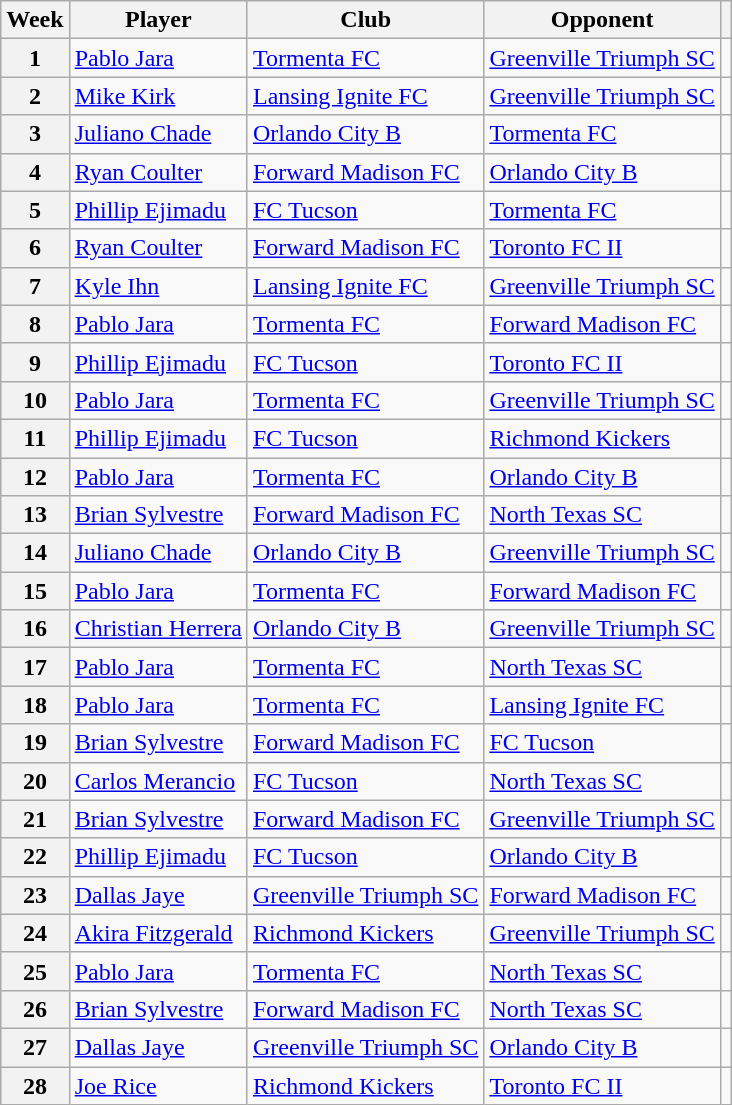<table class="wikitable sortable">
<tr>
<th>Week</th>
<th>Player</th>
<th>Club</th>
<th>Opponent</th>
<th class="unsortable"></th>
</tr>
<tr>
<th>1</th>
<td> <a href='#'>Pablo Jara</a></td>
<td><a href='#'>Tormenta FC</a></td>
<td><a href='#'>Greenville Triumph SC</a></td>
<td style="text-align:center"></td>
</tr>
<tr>
<th>2</th>
<td> <a href='#'>Mike Kirk</a></td>
<td><a href='#'>Lansing Ignite FC</a></td>
<td><a href='#'>Greenville Triumph SC</a></td>
<td style="text-align:center"></td>
</tr>
<tr>
<th>3</th>
<td> <a href='#'>Juliano Chade</a></td>
<td><a href='#'>Orlando City B</a></td>
<td><a href='#'>Tormenta FC</a></td>
<td style="text-align:center"></td>
</tr>
<tr>
<th>4</th>
<td> <a href='#'>Ryan Coulter</a></td>
<td><a href='#'>Forward Madison FC</a></td>
<td><a href='#'>Orlando City B</a></td>
<td style="text-align:center"></td>
</tr>
<tr>
<th>5</th>
<td> <a href='#'>Phillip Ejimadu</a></td>
<td><a href='#'>FC Tucson</a></td>
<td><a href='#'>Tormenta FC</a></td>
<td style="text-align:center"></td>
</tr>
<tr>
<th>6</th>
<td> <a href='#'>Ryan Coulter</a></td>
<td><a href='#'>Forward Madison FC</a></td>
<td><a href='#'>Toronto FC II</a></td>
<td style="text-align:center"></td>
</tr>
<tr>
<th>7</th>
<td> <a href='#'>Kyle Ihn</a></td>
<td><a href='#'>Lansing Ignite FC</a></td>
<td><a href='#'>Greenville Triumph SC</a></td>
<td style="text-align:center"></td>
</tr>
<tr>
<th>8</th>
<td> <a href='#'>Pablo Jara</a></td>
<td><a href='#'>Tormenta FC</a></td>
<td><a href='#'>Forward Madison FC</a></td>
<td style="text-align:center"></td>
</tr>
<tr>
<th>9</th>
<td> <a href='#'>Phillip Ejimadu</a></td>
<td><a href='#'>FC Tucson</a></td>
<td><a href='#'>Toronto FC II</a></td>
<td style="text-align:center"></td>
</tr>
<tr>
<th>10</th>
<td> <a href='#'>Pablo Jara</a></td>
<td><a href='#'>Tormenta FC</a></td>
<td><a href='#'>Greenville Triumph SC</a></td>
<td style="text-align:center"></td>
</tr>
<tr>
<th>11</th>
<td> <a href='#'>Phillip Ejimadu</a></td>
<td><a href='#'>FC Tucson</a></td>
<td><a href='#'>Richmond Kickers</a></td>
<td style="text-align:center"></td>
</tr>
<tr>
<th>12</th>
<td> <a href='#'>Pablo Jara</a></td>
<td><a href='#'>Tormenta FC</a></td>
<td><a href='#'>Orlando City B</a></td>
<td style="text-align:center"></td>
</tr>
<tr>
<th>13</th>
<td> <a href='#'>Brian Sylvestre</a></td>
<td><a href='#'>Forward Madison FC</a></td>
<td><a href='#'>North Texas SC</a></td>
<td style="text-align:center"></td>
</tr>
<tr>
<th>14</th>
<td> <a href='#'>Juliano Chade</a></td>
<td><a href='#'>Orlando City B</a></td>
<td><a href='#'>Greenville Triumph SC</a></td>
<td style="text-align:center"></td>
</tr>
<tr>
<th>15</th>
<td> <a href='#'>Pablo Jara</a></td>
<td><a href='#'>Tormenta FC</a></td>
<td><a href='#'>Forward Madison FC</a></td>
<td style="text-align:center"></td>
</tr>
<tr>
<th>16</th>
<td> <a href='#'>Christian Herrera</a></td>
<td><a href='#'>Orlando City B</a></td>
<td><a href='#'>Greenville Triumph SC</a></td>
<td style="text-align:center"></td>
</tr>
<tr>
<th>17</th>
<td> <a href='#'>Pablo Jara</a></td>
<td><a href='#'>Tormenta FC</a></td>
<td><a href='#'>North Texas SC</a></td>
<td style="text-align:center"></td>
</tr>
<tr>
<th>18</th>
<td> <a href='#'>Pablo Jara</a></td>
<td><a href='#'>Tormenta FC</a></td>
<td><a href='#'>Lansing Ignite FC</a></td>
<td style="text-align:center"></td>
</tr>
<tr>
<th>19</th>
<td> <a href='#'>Brian Sylvestre</a></td>
<td><a href='#'>Forward Madison FC</a></td>
<td><a href='#'>FC Tucson</a></td>
<td style="text-align:center"></td>
</tr>
<tr>
<th>20</th>
<td> <a href='#'>Carlos Merancio</a></td>
<td><a href='#'>FC Tucson</a></td>
<td><a href='#'>North Texas SC</a></td>
<td style="text-align:center"></td>
</tr>
<tr>
<th>21</th>
<td> <a href='#'>Brian Sylvestre</a></td>
<td><a href='#'>Forward Madison FC</a></td>
<td><a href='#'>Greenville Triumph SC</a></td>
<td style="text-align:center"></td>
</tr>
<tr>
<th>22</th>
<td> <a href='#'>Phillip Ejimadu</a></td>
<td><a href='#'>FC Tucson</a></td>
<td><a href='#'>Orlando City B</a></td>
<td style="text-align:center"></td>
</tr>
<tr>
<th>23</th>
<td> <a href='#'>Dallas Jaye</a></td>
<td><a href='#'>Greenville Triumph SC</a></td>
<td><a href='#'>Forward Madison FC</a></td>
<td style="text-align:center"></td>
</tr>
<tr>
<th>24</th>
<td> <a href='#'>Akira Fitzgerald</a></td>
<td><a href='#'>Richmond Kickers</a></td>
<td><a href='#'>Greenville Triumph SC</a></td>
<td style="text-align:center"></td>
</tr>
<tr>
<th>25</th>
<td> <a href='#'>Pablo Jara</a></td>
<td><a href='#'>Tormenta FC</a></td>
<td><a href='#'>North Texas SC</a></td>
<td style="text-align:center"></td>
</tr>
<tr>
<th>26</th>
<td> <a href='#'>Brian Sylvestre</a></td>
<td><a href='#'>Forward Madison FC</a></td>
<td><a href='#'>North Texas SC</a></td>
<td style="text-align:center"></td>
</tr>
<tr>
<th>27</th>
<td> <a href='#'>Dallas Jaye</a></td>
<td><a href='#'>Greenville Triumph SC</a></td>
<td><a href='#'>Orlando City B</a></td>
<td style="text-align:center"></td>
</tr>
<tr>
<th>28</th>
<td> <a href='#'>Joe Rice</a></td>
<td><a href='#'>Richmond Kickers</a></td>
<td><a href='#'>Toronto FC II</a></td>
<td style="text-align:center"></td>
</tr>
</table>
